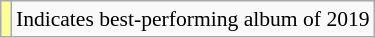<table class="wikitable" style="font-size:90%;">
<tr>
<td style="background-color:#FFFF99"></td>
<td>Indicates best-performing album of 2019</td>
</tr>
</table>
